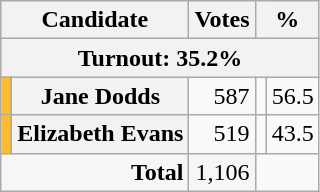<table class="wikitable">
<tr>
<th colspan="2">Candidate</th>
<th>Votes</th>
<th colspan="2">%</th>
</tr>
<tr>
<th colspan="5">Turnout:  35.2%</th>
</tr>
<tr>
<td style="background:#fdbb30;"></td>
<th>Jane Dodds</th>
<td style="text-align:right;">587</td>
<td style="text-align:right;"></td>
<td style="text-align:right;">56.5</td>
</tr>
<tr>
<td style="background:#fdbb30;"></td>
<th>Elizabeth Evans</th>
<td style="text-align:right;">519</td>
<td style="text-align:right;"></td>
<td style="text-align:right;">43.5</td>
</tr>
<tr style="background:#f6f6f6; text-align:right;">
<td colspan="2"><strong>Total</strong></td>
<td>1,106</td>
</tr>
</table>
